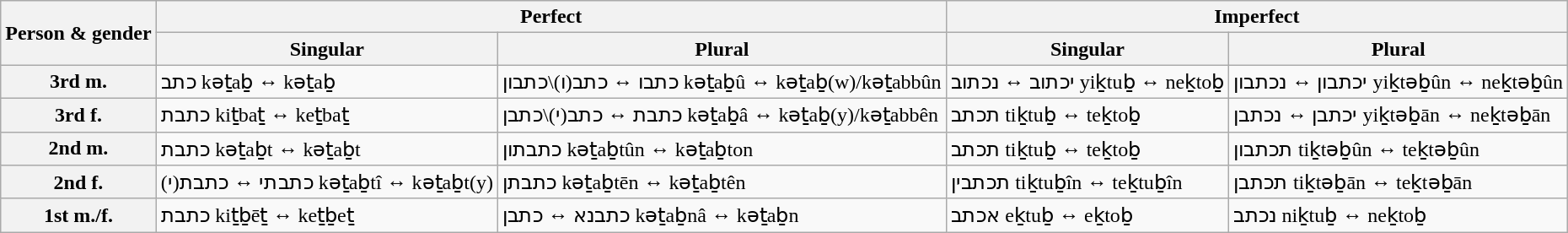<table class="wikitable">
<tr>
<th rowspan="2">Person & gender</th>
<th colspan="2">Perfect</th>
<th colspan="2">Imperfect</th>
</tr>
<tr>
<th>Singular</th>
<th>Plural</th>
<th>Singular</th>
<th>Plural</th>
</tr>
<tr>
<th>3rd m.</th>
<td>כתב kəṯaḇ ↔ kəṯaḇ</td>
<td>כתבו ↔ כתב(ו)\כתבון kəṯaḇû ↔ kəṯaḇ(w)/kəṯabbûn</td>
<td>יכתוב ↔ נכתוב yiḵtuḇ ↔ neḵtoḇ</td>
<td>יכתבון ↔ נכתבון yiḵtəḇûn ↔ neḵtəḇûn</td>
</tr>
<tr>
<th>3rd f.</th>
<td>כתבת kiṯbaṯ ↔ keṯbaṯ</td>
<td>כתבת ↔ כתב(י)\כתבן kəṯaḇâ ↔ kəṯaḇ(y)/kəṯabbên</td>
<td>תכתב tiḵtuḇ ↔ teḵtoḇ</td>
<td>יכתבן ↔ נכתבן yiḵtəḇān ↔ neḵtəḇān</td>
</tr>
<tr>
<th>2nd m.</th>
<td>כתבת kəṯaḇt ↔ kəṯaḇt</td>
<td>כתבתון kəṯaḇtûn ↔ kəṯaḇton</td>
<td>תכתב tiḵtuḇ ↔ teḵtoḇ</td>
<td>תכתבון tiḵtəḇûn ↔ teḵtəḇûn</td>
</tr>
<tr>
<th>2nd f.</th>
<td>(כתבתי ↔ כתבת(י kəṯaḇtî ↔ kəṯaḇt(y)</td>
<td>כתבתן kəṯaḇtēn ↔ kəṯaḇtên</td>
<td>תכתבין tiḵtuḇîn ↔ teḵtuḇîn</td>
<td>תכתבן tiḵtəḇān ↔ teḵtəḇān</td>
</tr>
<tr>
<th>1st m./f.</th>
<td>כתבת kiṯḇēṯ ↔ keṯḇeṯ</td>
<td>כתבנא ↔ כתבן kəṯaḇnâ ↔ kəṯaḇn</td>
<td>אכתב eḵtuḇ ↔ eḵtoḇ</td>
<td>נכתב niḵtuḇ ↔ neḵtoḇ</td>
</tr>
</table>
